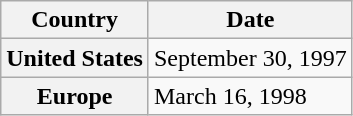<table class="wikitable plainrowheaders">
<tr>
<th>Country</th>
<th>Date</th>
</tr>
<tr>
<th scope="row">United States</th>
<td>September 30, 1997</td>
</tr>
<tr>
<th scope="row">Europe</th>
<td>March 16, 1998</td>
</tr>
</table>
